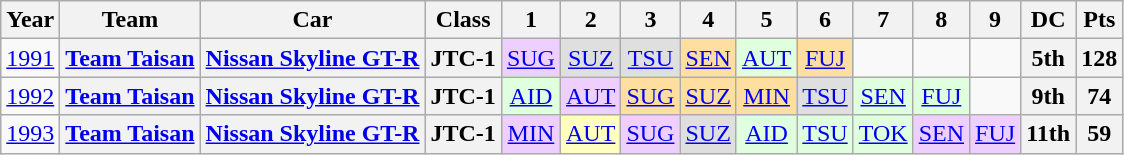<table class="wikitable"style="text-align:center;font-size;90%">
<tr>
<th>Year</th>
<th>Team</th>
<th>Car</th>
<th>Class</th>
<th>1</th>
<th>2</th>
<th>3</th>
<th>4</th>
<th>5</th>
<th>6</th>
<th>7</th>
<th>8</th>
<th>9</th>
<th>DC</th>
<th>Pts</th>
</tr>
<tr>
<td><a href='#'>1991</a></td>
<th><a href='#'>Team Taisan</a></th>
<th><a href='#'>Nissan Skyline GT-R</a></th>
<th><span>JTC-1</span></th>
<td Style="background:#EFCFFF;"><a href='#'>SUG</a><br></td>
<td Style="background:#DFDFDF;"><a href='#'>SUZ</a><br></td>
<td Style="background:#DFDFDF;"><a href='#'>TSU</a><br></td>
<td Style="background:#FFDF9F;"><a href='#'>SEN</a><br></td>
<td Style="background:#DFFFDF;"><a href='#'>AUT</a><br></td>
<td Style="background:#FFDF9F;"><a href='#'>FUJ</a><br></td>
<td></td>
<td></td>
<td></td>
<th>5th</th>
<th>128</th>
</tr>
<tr>
<td><a href='#'>1992</a></td>
<th><a href='#'>Team Taisan</a></th>
<th><a href='#'>Nissan Skyline GT-R</a></th>
<th><span>JTC-1</span></th>
<td Style="background:#DFFFDF;"><a href='#'>AID</a><br></td>
<td Style="background:#EFCFFF;"><a href='#'>AUT</a><br></td>
<td Style="background:#FFDF9F;"><a href='#'>SUG</a><br></td>
<td Style="background:#FFDF9F;"><a href='#'>SUZ</a><br></td>
<td Style="background:#FFDF9F;"><a href='#'>MIN</a><br></td>
<td Style="background:#DFDFDF;"><a href='#'>TSU</a><br></td>
<td Style="background:#DFFFDF;"><a href='#'>SEN</a><br></td>
<td Style="background:#DFFFDF;"><a href='#'>FUJ</a><br></td>
<td></td>
<th>9th</th>
<th>74</th>
</tr>
<tr>
<td><a href='#'>1993</a></td>
<th><a href='#'>Team Taisan</a></th>
<th><a href='#'>Nissan Skyline GT-R</a></th>
<th><span>JTC-1</span></th>
<td Style="background:#EFCFFF;"><a href='#'>MIN</a><br></td>
<td Style="background:#FFFFBF;"><a href='#'>AUT</a><br></td>
<td Style="background:#EFCFFF;"><a href='#'>SUG</a><br></td>
<td Style="background:#DFDFDF;"><a href='#'>SUZ</a><br></td>
<td Style="background:#DFFFDF;"><a href='#'>AID</a><br></td>
<td Style="background:#DFFFDF;"><a href='#'>TSU</a><br></td>
<td Style="background:#DFFFDF;"><a href='#'>TOK</a><br></td>
<td Style="background:#EFCFFF;"><a href='#'>SEN</a><br></td>
<td Style="background:#EFCFFF;"><a href='#'>FUJ</a><br></td>
<th>11th</th>
<th>59</th>
</tr>
</table>
